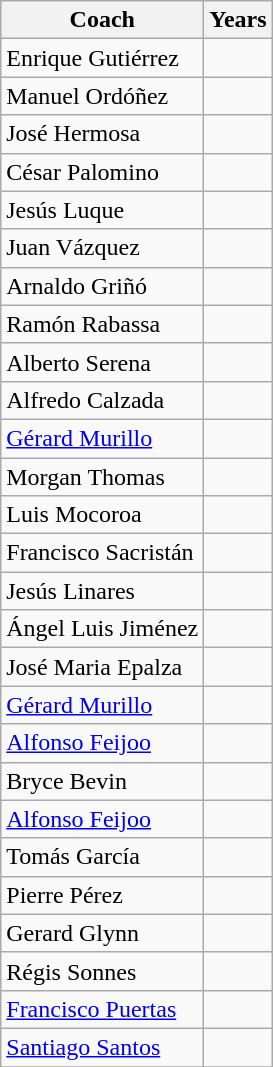<table class="wikitable" style="font-size:100%; text-align:left;">
<tr>
<th>Coach</th>
<th>Years</th>
</tr>
<tr>
<td> Enrique Gutiérrez</td>
<td></td>
</tr>
<tr>
<td> Manuel Ordóñez</td>
<td></td>
</tr>
<tr>
<td> José Hermosa</td>
<td></td>
</tr>
<tr>
<td> César Palomino</td>
<td></td>
</tr>
<tr>
<td> Jesús Luque</td>
<td></td>
</tr>
<tr>
<td> Juan Vázquez</td>
<td></td>
</tr>
<tr>
<td> Arnaldo Griñó</td>
<td></td>
</tr>
<tr>
<td> Ramón Rabassa</td>
<td></td>
</tr>
<tr>
<td> Alberto Serena</td>
<td></td>
</tr>
<tr>
<td> Alfredo Calzada</td>
<td></td>
</tr>
<tr>
<td> <a href='#'>Gérard Murillo</a></td>
<td></td>
</tr>
<tr>
<td> Morgan Thomas</td>
<td></td>
</tr>
<tr>
<td> Luis Mocoroa</td>
<td></td>
</tr>
<tr>
<td> Francisco Sacristán</td>
<td></td>
</tr>
<tr>
<td> Jesús Linares</td>
<td></td>
</tr>
<tr>
<td> Ángel Luis Jiménez</td>
<td></td>
</tr>
<tr>
<td> José Maria Epalza</td>
<td></td>
</tr>
<tr>
<td> <a href='#'>Gérard Murillo</a></td>
<td></td>
</tr>
<tr>
<td> <a href='#'>Alfonso Feijoo</a></td>
<td></td>
</tr>
<tr>
<td> Bryce Bevin</td>
<td></td>
</tr>
<tr>
<td> <a href='#'>Alfonso Feijoo</a></td>
<td></td>
</tr>
<tr>
<td> Tomás García</td>
<td></td>
</tr>
<tr>
<td> Pierre Pérez</td>
<td></td>
</tr>
<tr>
<td> Gerard Glynn</td>
<td></td>
</tr>
<tr>
<td> Régis Sonnes</td>
<td></td>
</tr>
<tr>
<td> <a href='#'>Francisco Puertas</a></td>
<td></td>
</tr>
<tr>
<td> <a href='#'>Santiago Santos</a></td>
<td></td>
</tr>
<tr>
</tr>
</table>
